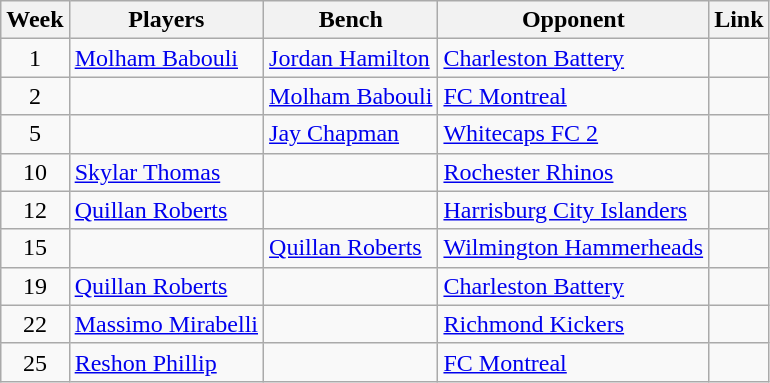<table class=wikitable>
<tr>
<th>Week</th>
<th>Players</th>
<th>Bench</th>
<th>Opponent</th>
<th>Link</th>
</tr>
<tr>
<td align=center>1</td>
<td> <a href='#'>Molham Babouli</a></td>
<td> <a href='#'>Jordan Hamilton</a></td>
<td><a href='#'>Charleston Battery</a></td>
<td></td>
</tr>
<tr>
<td align=center>2</td>
<td></td>
<td> <a href='#'>Molham Babouli</a></td>
<td><a href='#'>FC Montreal</a></td>
<td></td>
</tr>
<tr>
<td align=center>5</td>
<td></td>
<td> <a href='#'>Jay Chapman</a></td>
<td><a href='#'>Whitecaps FC 2</a></td>
<td></td>
</tr>
<tr>
<td align=center>10</td>
<td> <a href='#'>Skylar Thomas</a></td>
<td></td>
<td><a href='#'>Rochester Rhinos</a></td>
<td></td>
</tr>
<tr>
<td align=center>12</td>
<td> <a href='#'>Quillan Roberts</a></td>
<td></td>
<td><a href='#'>Harrisburg City Islanders</a></td>
<td></td>
</tr>
<tr>
<td align=center>15</td>
<td></td>
<td> <a href='#'>Quillan Roberts</a></td>
<td><a href='#'>Wilmington Hammerheads</a></td>
<td></td>
</tr>
<tr>
<td align=center>19</td>
<td> <a href='#'>Quillan Roberts</a></td>
<td></td>
<td><a href='#'>Charleston Battery</a></td>
<td></td>
</tr>
<tr>
<td align=center>22</td>
<td> <a href='#'>Massimo Mirabelli</a></td>
<td></td>
<td><a href='#'>Richmond Kickers</a></td>
<td></td>
</tr>
<tr>
<td align=center>25</td>
<td> <a href='#'>Reshon Phillip</a></td>
<td></td>
<td><a href='#'>FC Montreal</a></td>
<td></td>
</tr>
</table>
